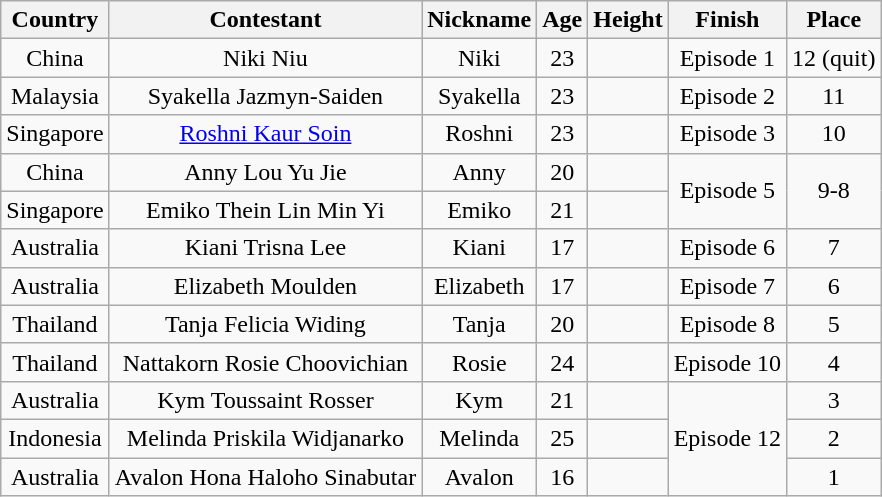<table class="wikitable sortable" style="text-align:center">
<tr>
<th>Country</th>
<th>Contestant</th>
<th>Nickname</th>
<th>Age</th>
<th>Height</th>
<th>Finish</th>
<th>Place</th>
</tr>
<tr>
<td>China</td>
<td>Niki Niu</td>
<td>Niki</td>
<td>23</td>
<td></td>
<td>Episode 1</td>
<td>12 (quit)</td>
</tr>
<tr>
<td>Malaysia</td>
<td>Syakella Jazmyn-Saiden</td>
<td>Syakella</td>
<td>23</td>
<td></td>
<td>Episode 2</td>
<td>11</td>
</tr>
<tr>
<td>Singapore</td>
<td><a href='#'>Roshni Kaur Soin</a></td>
<td>Roshni</td>
<td>23</td>
<td></td>
<td>Episode 3</td>
<td>10</td>
</tr>
<tr>
<td>China</td>
<td>Anny Lou Yu Jie</td>
<td>Anny</td>
<td>20</td>
<td></td>
<td rowspan=2>Episode 5</td>
<td rowspan=2>9-8</td>
</tr>
<tr>
<td>Singapore</td>
<td>Emiko Thein Lin Min Yi</td>
<td>Emiko</td>
<td>21</td>
<td></td>
</tr>
<tr>
<td>Australia</td>
<td>Kiani Trisna Lee</td>
<td>Kiani</td>
<td>17</td>
<td></td>
<td>Episode 6</td>
<td>7</td>
</tr>
<tr>
<td>Australia</td>
<td>Elizabeth Moulden</td>
<td>Elizabeth</td>
<td>17</td>
<td></td>
<td>Episode 7</td>
<td>6</td>
</tr>
<tr>
<td>Thailand</td>
<td>Tanja Felicia Widing</td>
<td>Tanja</td>
<td>20</td>
<td></td>
<td>Episode 8</td>
<td>5</td>
</tr>
<tr>
<td>Thailand</td>
<td>Nattakorn Rosie Choovichian</td>
<td>Rosie</td>
<td>24</td>
<td></td>
<td>Episode 10</td>
<td>4</td>
</tr>
<tr>
<td>Australia</td>
<td>Kym Toussaint Rosser</td>
<td>Kym</td>
<td>21</td>
<td></td>
<td rowspan=3>Episode 12</td>
<td>3</td>
</tr>
<tr>
<td>Indonesia</td>
<td>Melinda Priskila Widjanarko</td>
<td>Melinda</td>
<td>25</td>
<td></td>
<td>2</td>
</tr>
<tr>
<td>Australia</td>
<td>Avalon Hona Haloho Sinabutar</td>
<td>Avalon</td>
<td>16</td>
<td></td>
<td>1</td>
</tr>
</table>
